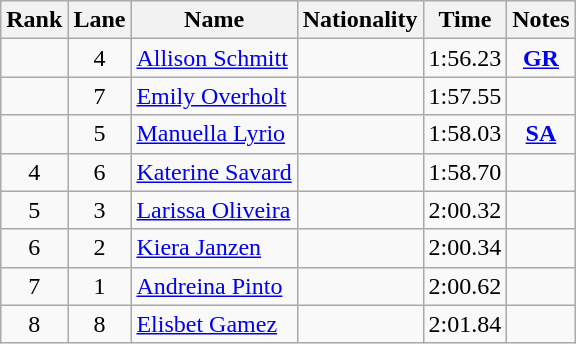<table class="wikitable sortable" style="text-align:center">
<tr>
<th>Rank</th>
<th>Lane</th>
<th>Name</th>
<th>Nationality</th>
<th>Time</th>
<th>Notes</th>
</tr>
<tr>
<td></td>
<td>4</td>
<td align=left><a href='#'>Allison Schmitt</a></td>
<td align=left></td>
<td>1:56.23</td>
<td><strong><a href='#'>GR</a></strong></td>
</tr>
<tr>
<td></td>
<td>7</td>
<td align=left><a href='#'>Emily Overholt</a></td>
<td align=left></td>
<td>1:57.55</td>
<td></td>
</tr>
<tr>
<td></td>
<td>5</td>
<td align=left><a href='#'>Manuella Lyrio</a></td>
<td align=left></td>
<td>1:58.03</td>
<td><strong><a href='#'>SA</a></strong></td>
</tr>
<tr>
<td>4</td>
<td>6</td>
<td align=left><a href='#'>Katerine Savard</a></td>
<td align=left></td>
<td>1:58.70</td>
<td></td>
</tr>
<tr>
<td>5</td>
<td>3</td>
<td align=left><a href='#'>Larissa Oliveira</a></td>
<td align=left></td>
<td>2:00.32</td>
<td></td>
</tr>
<tr>
<td>6</td>
<td>2</td>
<td align=left><a href='#'>Kiera Janzen</a></td>
<td align=left></td>
<td>2:00.34</td>
<td></td>
</tr>
<tr>
<td>7</td>
<td>1</td>
<td align=left><a href='#'>Andreina Pinto</a></td>
<td align=left></td>
<td>2:00.62</td>
<td></td>
</tr>
<tr>
<td>8</td>
<td>8</td>
<td align=left><a href='#'>Elisbet Gamez</a></td>
<td align=left></td>
<td>2:01.84</td>
<td></td>
</tr>
</table>
